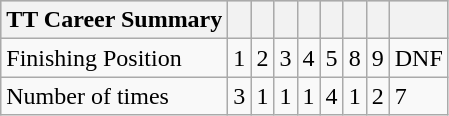<table class="wikitable">
<tr style="background:#CCCCCC;">
<th>TT Career Summary</th>
<th></th>
<th></th>
<th></th>
<th></th>
<th></th>
<th></th>
<th></th>
<th></th>
</tr>
<tr>
<td>Finishing Position</td>
<td>1</td>
<td>2</td>
<td>3</td>
<td>4</td>
<td>5</td>
<td>8</td>
<td>9</td>
<td>DNF</td>
</tr>
<tr>
<td>Number of times</td>
<td>3</td>
<td>1</td>
<td>1</td>
<td>1</td>
<td>4</td>
<td>1</td>
<td>2</td>
<td>7</td>
</tr>
</table>
